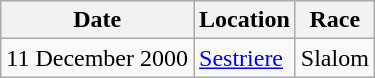<table class="wikitable">
<tr>
<th>Date</th>
<th>Location</th>
<th>Race</th>
</tr>
<tr>
<td>11 December 2000</td>
<td> <a href='#'>Sestriere</a></td>
<td>Slalom</td>
</tr>
</table>
